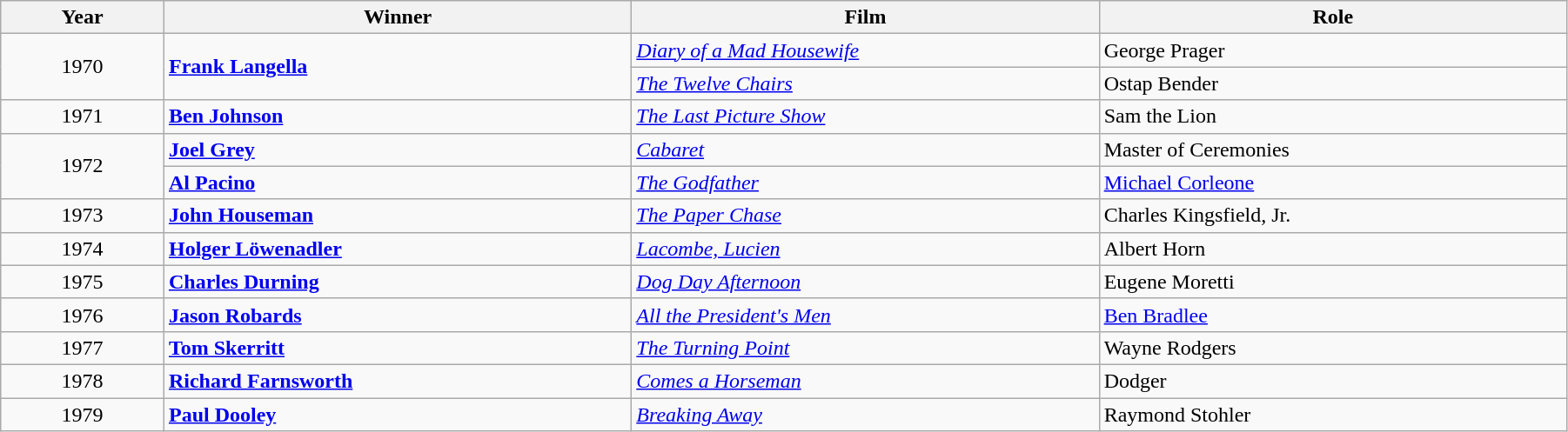<table class="wikitable" width="95%" cellpadding="5">
<tr>
<th width="100"><strong>Year</strong></th>
<th width="300"><strong>Winner</strong></th>
<th width="300"><strong>Film</strong></th>
<th width="300"><strong>Role</strong></th>
</tr>
<tr>
<td rowspan="2" style="text-align:center;">1970</td>
<td rowspan="2"><strong><a href='#'>Frank Langella</a></strong></td>
<td><em><a href='#'>Diary of a Mad Housewife</a></em></td>
<td>George Prager</td>
</tr>
<tr>
<td><em><a href='#'>The Twelve Chairs</a></em></td>
<td>Ostap Bender</td>
</tr>
<tr>
<td style="text-align:center;">1971</td>
<td><strong><a href='#'>Ben Johnson</a></strong></td>
<td><em><a href='#'>The Last Picture Show</a></em></td>
<td>Sam the Lion</td>
</tr>
<tr>
<td rowspan="2" style="text-align:center;">1972</td>
<td><strong><a href='#'>Joel Grey</a></strong></td>
<td><em><a href='#'>Cabaret</a></em></td>
<td>Master of Ceremonies</td>
</tr>
<tr>
<td><strong><a href='#'>Al Pacino</a></strong></td>
<td><em><a href='#'>The Godfather</a></em></td>
<td><a href='#'>Michael Corleone</a></td>
</tr>
<tr>
<td style="text-align:center;">1973</td>
<td><strong><a href='#'>John Houseman</a></strong></td>
<td><em><a href='#'>The Paper Chase</a></em></td>
<td>Charles Kingsfield, Jr.</td>
</tr>
<tr>
<td style="text-align:center;">1974</td>
<td><strong><a href='#'>Holger Löwenadler</a></strong></td>
<td><em><a href='#'>Lacombe, Lucien</a></em></td>
<td>Albert Horn</td>
</tr>
<tr>
<td style="text-align:center;">1975</td>
<td><strong><a href='#'>Charles Durning</a></strong></td>
<td><em><a href='#'>Dog Day Afternoon</a></em></td>
<td>Eugene Moretti</td>
</tr>
<tr>
<td style="text-align:center;">1976</td>
<td><strong><a href='#'>Jason Robards</a></strong></td>
<td><em><a href='#'>All the President's Men</a></em></td>
<td><a href='#'>Ben Bradlee</a></td>
</tr>
<tr>
<td style="text-align:center;">1977</td>
<td><strong><a href='#'>Tom Skerritt</a></strong></td>
<td><em><a href='#'>The Turning Point</a></em></td>
<td>Wayne Rodgers</td>
</tr>
<tr>
<td style="text-align:center;">1978</td>
<td><strong><a href='#'>Richard Farnsworth</a></strong></td>
<td><em><a href='#'>Comes a Horseman</a></em></td>
<td>Dodger</td>
</tr>
<tr>
<td style="text-align:center;">1979</td>
<td><strong><a href='#'>Paul Dooley</a></strong></td>
<td><em><a href='#'>Breaking Away</a></em></td>
<td>Raymond Stohler</td>
</tr>
</table>
